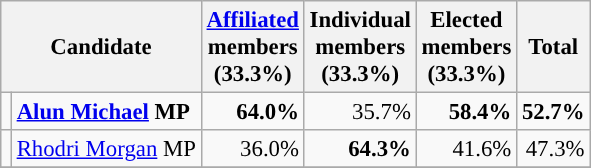<table class="wikitable sortable" style="font-size: 95%;">
<tr>
<th colspan="2" scope="col">Candidate<br></th>
<th scope="col"><a href='#'>Affiliated</a> <br> members<br> <strong>(33.3%)</strong></th>
<th scope="col">Individual <br> members <br> <strong>(33.3%)</strong></th>
<th scope="col">Elected <br>members<br> <strong>(33.3%)</strong></th>
<th scope="col">Total</th>
</tr>
<tr align="right">
<td style="background-color: "></td>
<td scope="row" align="left"><strong><a href='#'>Alun Michael</a> MP</strong></td>
<td><strong>64.0%</strong></td>
<td>35.7%</td>
<td><strong>58.4%</strong></td>
<td><strong>52.7%</strong></td>
</tr>
<tr align="right">
<td style="background-color: "></td>
<td scope="row" align="left"><a href='#'>Rhodri Morgan</a> MP</td>
<td>36.0%</td>
<td><strong>64.3%</strong></td>
<td>41.6%</td>
<td>47.3%</td>
</tr>
<tr>
</tr>
</table>
